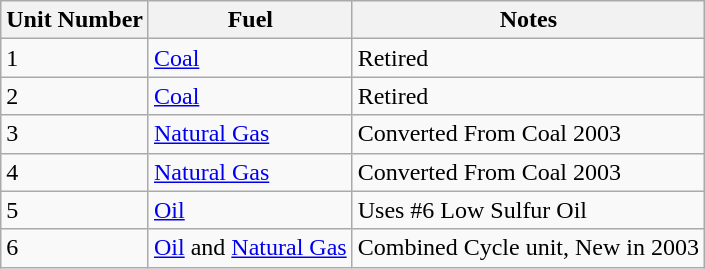<table class="wikitable">
<tr>
<th>Unit Number</th>
<th>Fuel</th>
<th>Notes</th>
</tr>
<tr>
<td>1</td>
<td><a href='#'>Coal</a></td>
<td>Retired</td>
</tr>
<tr>
<td>2</td>
<td><a href='#'>Coal</a></td>
<td>Retired</td>
</tr>
<tr>
<td>3</td>
<td><a href='#'>Natural Gas</a></td>
<td>Converted From Coal 2003</td>
</tr>
<tr>
<td>4</td>
<td><a href='#'>Natural Gas</a></td>
<td>Converted From Coal 2003</td>
</tr>
<tr>
<td>5</td>
<td><a href='#'>Oil</a></td>
<td>Uses #6 Low Sulfur Oil</td>
</tr>
<tr>
<td>6</td>
<td><a href='#'>Oil</a> and <a href='#'>Natural Gas</a></td>
<td>Combined Cycle unit, New in 2003</td>
</tr>
</table>
